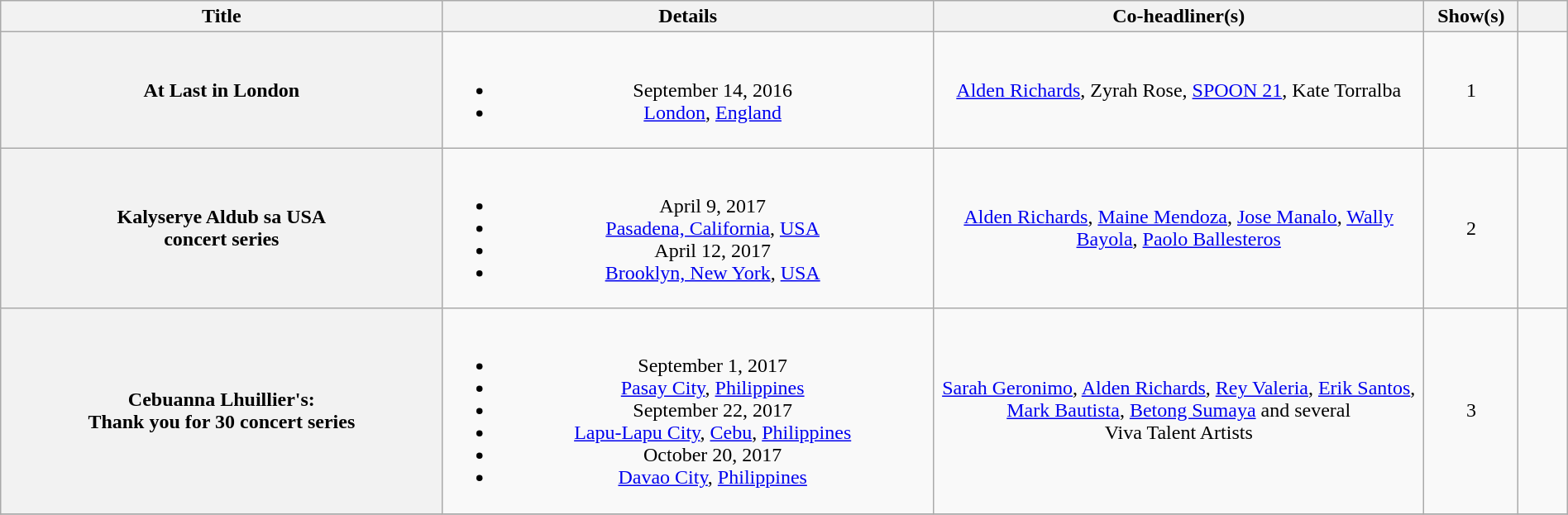<table class="wikitable sortable plainrowheaders" style="text-align:center;" width="100%">
<tr>
<th scope="col" width="18%">Title</th>
<th scope="col" width="20%" class="unsortable">Details</th>
<th scope="col" width="20%">Co-headliner(s)</th>
<th scope="col" width="2%">Show(s)</th>
<th scope="col" width="2%" class="unsortable"></th>
</tr>
<tr>
<th scope="row">At Last in London</th>
<td><br><ul><li>September 14, 2016</li><li><a href='#'>London</a>, <a href='#'>England</a></li></ul></td>
<td><a href='#'>Alden Richards</a>, Zyrah Rose, <a href='#'>SPOON 21</a>, Kate Torralba</td>
<td>1</td>
<td></td>
</tr>
<tr>
<th scope="row">Kalyserye Aldub sa USA<br>concert series</th>
<td><br><ul><li>April 9, 2017</li><li><a href='#'>Pasadena, California</a>,  <a href='#'>USA</a></li><li>April 12, 2017</li><li><a href='#'>Brooklyn, New York</a>,  <a href='#'>USA</a></li></ul></td>
<td><a href='#'>Alden Richards</a>, <a href='#'>Maine Mendoza</a>, <a href='#'>Jose Manalo</a>, <a href='#'>Wally Bayola</a>, <a href='#'>Paolo Ballesteros</a></td>
<td>2</td>
<td></td>
</tr>
<tr>
<th scope="row">Cebuanna Lhuillier's:<br>Thank you for 30 concert series</th>
<td><br><ul><li>September 1, 2017</li><li><a href='#'>Pasay City</a>,  <a href='#'>Philippines</a></li><li>September 22, 2017</li><li><a href='#'>Lapu-Lapu City</a>, <a href='#'>Cebu</a>,  <a href='#'>Philippines</a></li><li>October 20, 2017</li><li><a href='#'>Davao City</a>, <a href='#'>Philippines</a></li></ul></td>
<td><a href='#'>Sarah Geronimo</a>, <a href='#'>Alden Richards</a>, <a href='#'>Rey Valeria</a>, <a href='#'>Erik Santos</a>, <a href='#'>Mark Bautista</a>, <a href='#'>Betong Sumaya</a> and several<br>Viva Talent Artists</td>
<td>3</td>
<td></td>
</tr>
<tr>
</tr>
</table>
